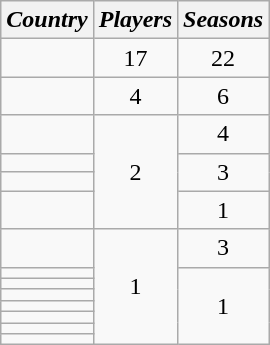<table class="sortable wikitable" style="text-align: center">
<tr>
<th><strong><em>Country</em></strong></th>
<th><strong><em>Players</em></strong></th>
<th><strong><em>Seasons</em></strong></th>
</tr>
<tr>
<td align=left><em></em></td>
<td>17</td>
<td>22</td>
</tr>
<tr>
<td align=left><em></em></td>
<td>4</td>
<td>6</td>
</tr>
<tr>
<td align=left><em></em></td>
<td rowspan="4">2</td>
<td>4</td>
</tr>
<tr>
<td align=left><em></em></td>
<td rowspan="2">3</td>
</tr>
<tr>
<td align=left><em></em></td>
</tr>
<tr>
<td align="left"><em></em></td>
<td>1</td>
</tr>
<tr>
<td align="left"><em></em></td>
<td rowspan="8">1</td>
<td>3</td>
</tr>
<tr>
<td align="left"><em></em></td>
<td rowspan="7">1</td>
</tr>
<tr>
<td align="left"><em></em></td>
</tr>
<tr>
<td align="left"><em></em></td>
</tr>
<tr>
<td align="left"><em></em></td>
</tr>
<tr>
<td align=left><em></em></td>
</tr>
<tr>
<td align=left><em></em></td>
</tr>
<tr>
<td align=left><em></em></td>
</tr>
</table>
